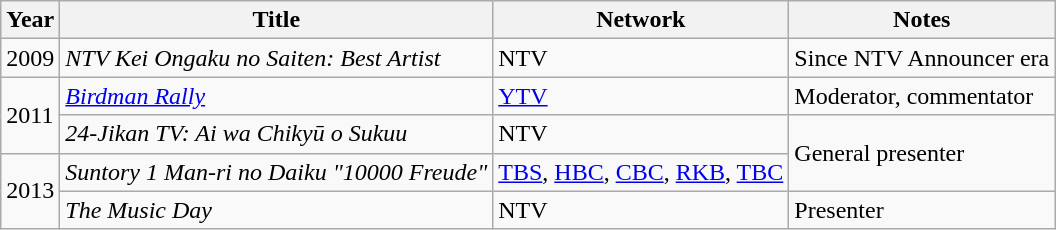<table class="wikitable">
<tr>
<th>Year</th>
<th>Title</th>
<th>Network</th>
<th>Notes</th>
</tr>
<tr>
<td>2009</td>
<td><em>NTV Kei Ongaku no Saiten: Best Artist</em></td>
<td>NTV</td>
<td>Since NTV Announcer era</td>
</tr>
<tr>
<td rowspan="2">2011</td>
<td><em><a href='#'>Birdman Rally</a></em></td>
<td><a href='#'>YTV</a></td>
<td>Moderator, commentator</td>
</tr>
<tr>
<td><em>24-Jikan TV: Ai wa Chikyū o Sukuu</em></td>
<td>NTV</td>
<td rowspan="2">General presenter</td>
</tr>
<tr>
<td rowspan="2">2013</td>
<td><em>Suntory 1 Man-ri no Daiku "10000 Freude"</em></td>
<td><a href='#'>TBS</a>, <a href='#'>HBC</a>, <a href='#'>CBC</a>, <a href='#'>RKB</a>, <a href='#'>TBC</a></td>
</tr>
<tr>
<td><em>The Music Day</em></td>
<td>NTV</td>
<td>Presenter</td>
</tr>
</table>
